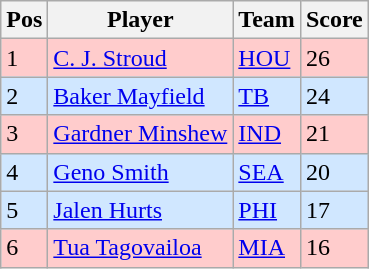<table class="wikitable">
<tr>
<th>Pos</th>
<th>Player</th>
<th>Team</th>
<th>Score</th>
</tr>
<tr>
<td style="background:#FFCCCC">1</td>
<td style="background:#FFCCCC"><a href='#'>C. J. Stroud</a></td>
<td style="background:#FFCCCC"><a href='#'>HOU</a></td>
<td style="background:#FFCCCC">26</td>
</tr>
<tr>
<td style="background:#D0E7FF">2</td>
<td style="background:#D0E7FF"><a href='#'>Baker Mayfield</a></td>
<td style="background:#D0E7FF"><a href='#'>TB</a></td>
<td style="background:#D0E7FF">24</td>
</tr>
<tr>
<td style="background:#FFCCCC">3</td>
<td style="background:#FFCCCC"><a href='#'>Gardner Minshew</a></td>
<td style="background:#FFCCCC"><a href='#'>IND</a></td>
<td style="background:#FFCCCC">21</td>
</tr>
<tr>
<td style="background:#D0E7FF">4</td>
<td style="background:#D0E7FF"><a href='#'>Geno Smith</a></td>
<td style="background:#D0E7FF"><a href='#'>SEA</a></td>
<td style="background:#D0E7FF">20</td>
</tr>
<tr>
<td style="background:#D0E7FF">5</td>
<td style="background:#D0E7FF"><a href='#'>Jalen Hurts</a></td>
<td style="background:#D0E7FF"><a href='#'>PHI</a></td>
<td style="background:#D0E7FF">17</td>
</tr>
<tr>
<td style="background:#FFCCCC">6</td>
<td style="background:#FFCCCC"><a href='#'>Tua Tagovailoa</a></td>
<td style="background:#FFCCCC"><a href='#'>MIA</a></td>
<td style="background:#FFCCCC">16</td>
</tr>
</table>
